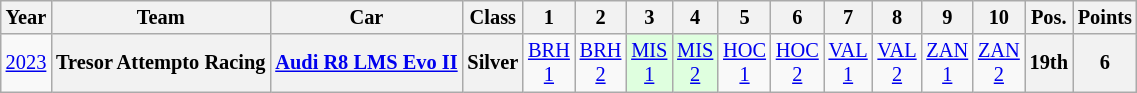<table class="wikitable" border="1" style="text-align:center; font-size:85%;">
<tr>
<th>Year</th>
<th>Team</th>
<th>Car</th>
<th>Class</th>
<th>1</th>
<th>2</th>
<th>3</th>
<th>4</th>
<th>5</th>
<th>6</th>
<th>7</th>
<th>8</th>
<th>9</th>
<th>10</th>
<th>Pos.</th>
<th>Points</th>
</tr>
<tr>
<td><a href='#'>2023</a></td>
<th nowrap>Tresor Attempto Racing</th>
<th nowrap><a href='#'>Audi R8 LMS Evo II</a></th>
<th>Silver</th>
<td><a href='#'>BRH<br>1</a></td>
<td><a href='#'>BRH<br>2</a></td>
<td style="background:#DFFFDF;"><a href='#'>MIS<br>1</a><br></td>
<td style="background:#DFFFDF;"><a href='#'>MIS<br>2</a><br></td>
<td><a href='#'>HOC<br>1</a></td>
<td><a href='#'>HOC<br>2</a></td>
<td><a href='#'>VAL<br>1</a></td>
<td><a href='#'>VAL<br>2</a></td>
<td><a href='#'>ZAN<br>1</a></td>
<td><a href='#'>ZAN<br>2</a></td>
<th>19th</th>
<th>6</th>
</tr>
</table>
